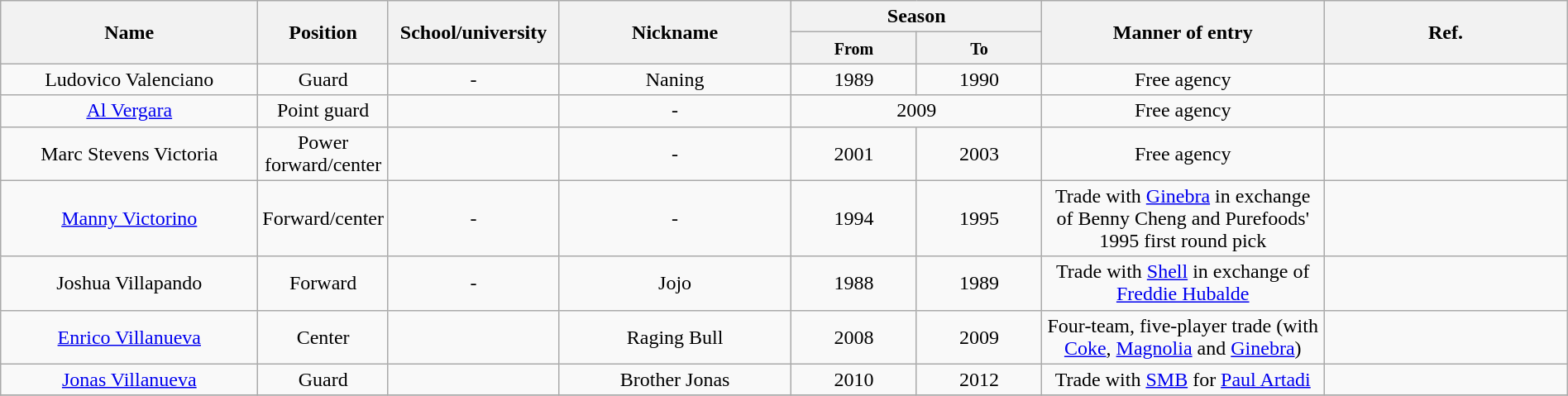<table class="wikitable sortable" style="text-align:center" width="100%">
<tr>
<th style="width:200px;" rowspan="2">Name</th>
<th style="width:80px;" rowspan="2">Position</th>
<th style="width:130px;" rowspan="2">School/university</th>
<th style="width:180px;" rowspan="2">Nickname</th>
<th style="width:130px; text-align:center;" colspan="2">Season</th>
<th style="width:220px; text-align:center;" rowspan="2">Manner of entry</th>
<th rowspan="2" class=unsortable>Ref.</th>
</tr>
<tr>
<th style="width:8%; text-align:center;"><small>From</small></th>
<th style="width:8%; text-align:center;"><small>To</small></th>
</tr>
<tr>
<td>Ludovico Valenciano</td>
<td>Guard</td>
<td>-</td>
<td>Naning</td>
<td>1989</td>
<td>1990</td>
<td>Free agency</td>
<td></td>
</tr>
<tr>
<td><a href='#'>Al Vergara</a></td>
<td>Point guard</td>
<td></td>
<td>-</td>
<td colspan="2">2009</td>
<td>Free agency</td>
<td></td>
</tr>
<tr>
<td>Marc Stevens Victoria</td>
<td>Power forward/center</td>
<td></td>
<td>-</td>
<td>2001</td>
<td>2003</td>
<td>Free agency</td>
<td></td>
</tr>
<tr>
<td><a href='#'>Manny Victorino</a></td>
<td>Forward/center</td>
<td>-</td>
<td>-</td>
<td>1994</td>
<td>1995</td>
<td>Trade with <a href='#'>Ginebra</a> in exchange of Benny Cheng and Purefoods' 1995 first round pick</td>
<td></td>
</tr>
<tr>
<td>Joshua Villapando</td>
<td>Forward</td>
<td>-</td>
<td>Jojo</td>
<td>1988</td>
<td>1989</td>
<td>Trade with <a href='#'>Shell</a> in exchange of <a href='#'>Freddie Hubalde</a></td>
<td></td>
</tr>
<tr>
<td><a href='#'>Enrico Villanueva</a></td>
<td>Center</td>
<td></td>
<td>Raging Bull</td>
<td>2008</td>
<td>2009</td>
<td>Four-team, five-player trade (with <a href='#'>Coke</a>, <a href='#'>Magnolia</a> and <a href='#'>Ginebra</a>)</td>
<td></td>
</tr>
<tr>
<td><a href='#'>Jonas Villanueva</a></td>
<td>Guard</td>
<td></td>
<td>Brother Jonas</td>
<td>2010</td>
<td>2012</td>
<td>Trade with <a href='#'>SMB</a> for <a href='#'>Paul Artadi</a></td>
<td></td>
</tr>
<tr>
</tr>
</table>
